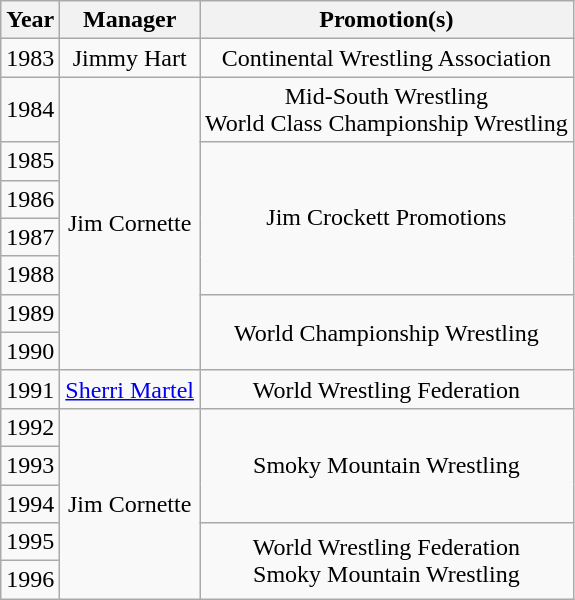<table class="wikitable sortable" style="text-align: center">
<tr>
<th>Year</th>
<th>Manager</th>
<th>Promotion(s)</th>
</tr>
<tr>
<td>1983</td>
<td>Jimmy Hart</td>
<td>Continental Wrestling Association</td>
</tr>
<tr>
<td>1984</td>
<td rowspan=7>Jim Cornette</td>
<td>Mid-South Wrestling<br>World Class Championship Wrestling</td>
</tr>
<tr>
<td>1985</td>
<td rowspan=4>Jim Crockett Promotions</td>
</tr>
<tr>
<td>1986</td>
</tr>
<tr>
<td>1987</td>
</tr>
<tr>
<td>1988</td>
</tr>
<tr>
<td>1989</td>
<td rowspan=2>World Championship Wrestling</td>
</tr>
<tr>
<td>1990</td>
</tr>
<tr>
<td>1991</td>
<td><a href='#'>Sherri Martel</a></td>
<td>World Wrestling Federation</td>
</tr>
<tr>
<td>1992</td>
<td rowspan=5>Jim Cornette</td>
<td rowspan=3>Smoky Mountain Wrestling</td>
</tr>
<tr>
<td>1993</td>
</tr>
<tr>
<td>1994</td>
</tr>
<tr>
<td>1995</td>
<td rowspan=2>World Wrestling Federation<br>Smoky Mountain Wrestling</td>
</tr>
<tr>
<td>1996</td>
</tr>
</table>
